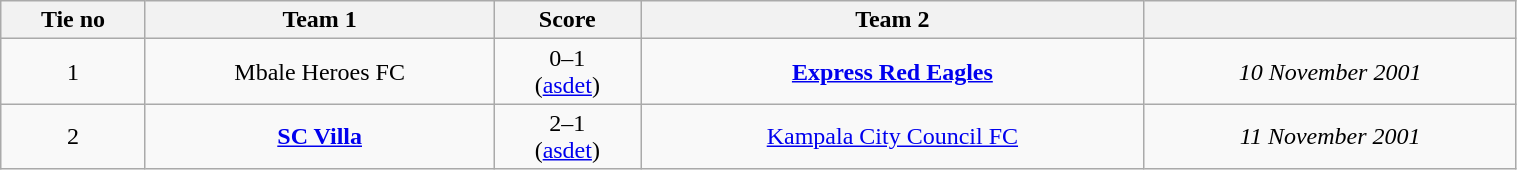<table class="wikitable" style="text-align:center; width:80%; font-size:100%">
<tr>
<th style= width="80px">Tie no</th>
<th style= width="300px">Team 1</th>
<th style= width="80px">Score</th>
<th style= width="300px">Team 2</th>
<th style= width="300px"></th>
</tr>
<tr>
<td>1</td>
<td>Mbale Heroes FC</td>
<td>0–1<br> (<a href='#'>asdet</a>)</td>
<td><strong><a href='#'>Express Red Eagles</a></strong></td>
<td><em>10 November 2001</em></td>
</tr>
<tr>
<td>2</td>
<td><strong><a href='#'>SC Villa</a></strong></td>
<td>2–1<br> (<a href='#'>asdet</a>)</td>
<td><a href='#'>Kampala City Council FC</a></td>
<td><em>11 November 2001</em></td>
</tr>
</table>
